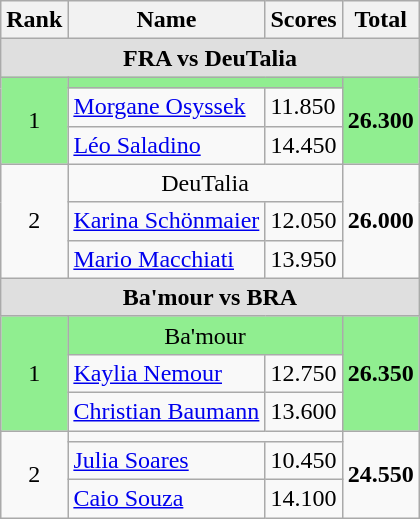<table class="wikitable" white-space:nowrap">
<tr>
<th>Rank</th>
<th>Name</th>
<th>Scores</th>
<th>Total</th>
</tr>
<tr bgcolor="DFDFDF">
<td colspan="4" align="center"><strong>FRA vs DeuTalia</strong></td>
</tr>
<tr bgcolor="lightgreen">
<td rowspan="3" align=center>1</td>
<td align=center colspan="2"></td>
<td rowspan="3"><strong>26.300</strong></td>
</tr>
<tr>
<td><a href='#'>Morgane Osyssek</a></td>
<td> 11.850</td>
</tr>
<tr>
<td><a href='#'>Léo Saladino</a></td>
<td> 14.450</td>
</tr>
<tr>
<td rowspan="3" align=center>2</td>
<td align=center colspan="2">  DeuTalia</td>
<td rowspan="3"><strong>26.000</strong></td>
</tr>
<tr>
<td><a href='#'>Karina Schönmaier</a></td>
<td> 12.050</td>
</tr>
<tr>
<td><a href='#'>Mario Macchiati</a></td>
<td> 13.950</td>
</tr>
<tr bgcolor="DFDFDF">
<td colspan="4" align="center"><strong>Ba'mour vs BRA</strong></td>
</tr>
<tr bgcolor="lightgreen">
<td rowspan="3" align=center>1</td>
<td align=center colspan="2">  Ba'mour</td>
<td rowspan="3"><strong>26.350</strong></td>
</tr>
<tr>
<td><a href='#'>Kaylia Nemour</a></td>
<td> 12.750</td>
</tr>
<tr>
<td><a href='#'>Christian Baumann</a></td>
<td> 13.600</td>
</tr>
<tr>
<td rowspan="3" align=center>2</td>
<td align=center colspan="2"></td>
<td rowspan="3"><strong>24.550</strong></td>
</tr>
<tr>
<td><a href='#'>Julia Soares</a></td>
<td> 10.450</td>
</tr>
<tr>
<td><a href='#'>Caio Souza</a></td>
<td> 14.100</td>
</tr>
</table>
